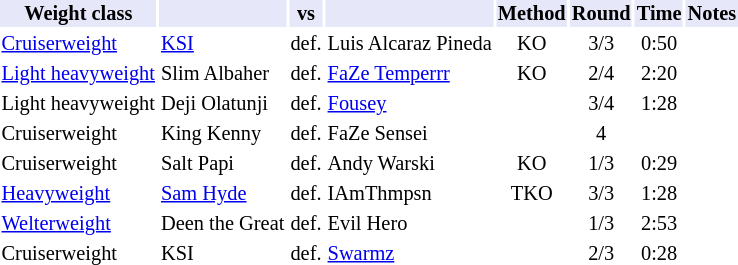<table class="toccolours" style="font-size: 85%;">
<tr>
<th style="background:#e6e8fa; color:#000; text-align:center;">Weight class</th>
<th style="background:#e6e8fa; color:#000; text-align:center;"></th>
<th style="background:#e6e8fa; color:#000; text-align:center;">vs</th>
<th style="background:#e6e8fa; color:#000; text-align:center;"></th>
<th style="background:#e6e8fa; color:#000; text-align:center;">Method</th>
<th style="background:#e6e8fa; color:#000; text-align:center;">Round</th>
<th style="background:#e6e8fa; color:#000; text-align:center;">Time</th>
<th style="background:#e6e8fa; color:#000; text-align:center;">Notes</th>
</tr>
<tr>
<td><a href='#'>Cruiserweight</a></td>
<td><a href='#'>KSI</a></td>
<td>def.</td>
<td>Luis Alcaraz Pineda</td>
<td align="center">KO</td>
<td align="center">3/3</td>
<td align="center">0:50</td>
<td></td>
</tr>
<tr>
<td><a href='#'>Light heavyweight</a></td>
<td>Slim Albaher</td>
<td>def.</td>
<td><a href='#'>FaZe Temperrr</a></td>
<td align="center">KO</td>
<td align="center">2/4</td>
<td align="center">2:20</td>
<td></td>
</tr>
<tr>
<td>Light heavyweight</td>
<td>Deji Olatunji</td>
<td>def.</td>
<td><a href='#'>Fousey</a></td>
<td align="center"></td>
<td align="center">3/4</td>
<td align="center">1:28</td>
<td></td>
</tr>
<tr>
<td>Cruiserweight</td>
<td>King Kenny</td>
<td>def.</td>
<td>FaZe Sensei</td>
<td align="center"></td>
<td align="center">4</td>
<td align="center"></td>
<td></td>
</tr>
<tr>
<td>Cruiserweight</td>
<td>Salt Papi</td>
<td>def.</td>
<td>Andy Warski</td>
<td align="center">KO</td>
<td align="center">1/3</td>
<td align="center">0:29</td>
<td></td>
</tr>
<tr>
<td><a href='#'>Heavyweight</a></td>
<td><a href='#'>Sam Hyde</a></td>
<td>def.</td>
<td>IAmThmpsn</td>
<td align="center">TKO</td>
<td align="center">3/3</td>
<td align="center">1:28</td>
<td></td>
</tr>
<tr>
<td><a href='#'>Welterweight</a></td>
<td>Deen the Great</td>
<td>def.</td>
<td>Evil Hero</td>
<td align="center"></td>
<td align="center">1/3</td>
<td align="center">2:53</td>
<td></td>
</tr>
<tr>
<td>Cruiserweight</td>
<td>KSI</td>
<td>def.</td>
<td><a href='#'>Swarmz</a></td>
<td align="center"></td>
<td align="center">2/3</td>
<td align="center">0:28</td>
<td></td>
</tr>
<tr>
</tr>
</table>
